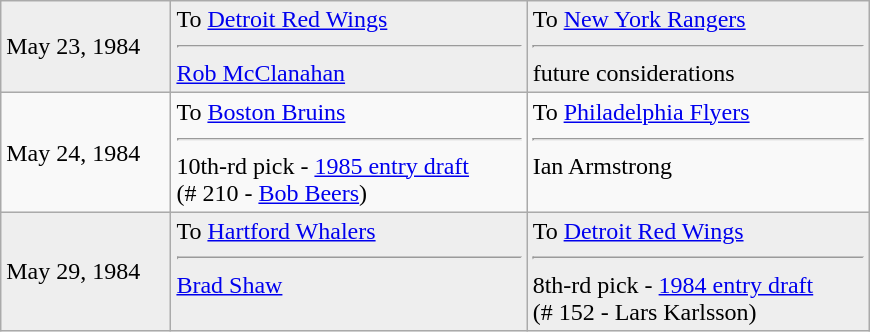<table class="wikitable" style="border:1px solid #999; width:580px;">
<tr style="background:#eee;">
<td>May 23, 1984</td>
<td valign="top">To <a href='#'>Detroit Red Wings</a><hr><a href='#'>Rob McClanahan</a></td>
<td valign="top">To <a href='#'>New York Rangers</a><hr>future considerations</td>
</tr>
<tr>
<td>May 24, 1984</td>
<td valign="top">To <a href='#'>Boston Bruins</a><hr>10th-rd pick - <a href='#'>1985 entry draft</a><br>(# 210 - <a href='#'>Bob Beers</a>)</td>
<td valign="top">To <a href='#'>Philadelphia Flyers</a><hr>Ian Armstrong</td>
</tr>
<tr style="background:#eee;">
<td>May 29, 1984</td>
<td valign="top">To <a href='#'>Hartford Whalers</a><hr><a href='#'>Brad Shaw</a></td>
<td valign="top">To <a href='#'>Detroit Red Wings</a><hr>8th-rd pick - <a href='#'>1984 entry draft</a><br>(# 152 - Lars Karlsson)</td>
</tr>
</table>
